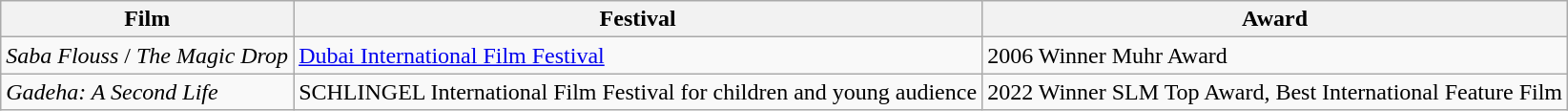<table class="wikitable">
<tr>
<th>Film</th>
<th>Festival</th>
<th>Award</th>
</tr>
<tr>
<td><em>Saba Flouss</em> / <em>The Magic Drop</em></td>
<td><a href='#'>Dubai International Film Festival</a></td>
<td>2006 Winner Muhr Award</td>
</tr>
<tr>
<td><em>Gadeha: A Second Life</em></td>
<td>SCHLINGEL International Film Festival for children and young audience</td>
<td>2022 Winner SLM Top Award, Best International Feature Film</td>
</tr>
</table>
